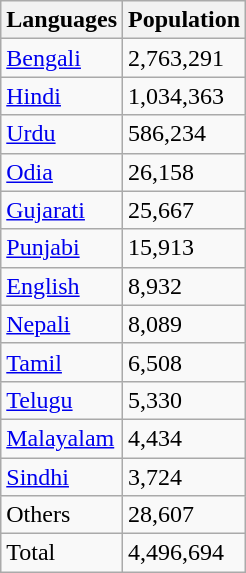<table class="wikitable">
<tr>
<th>Languages</th>
<th>Population</th>
</tr>
<tr>
<td><a href='#'>Bengali</a></td>
<td>2,763,291</td>
</tr>
<tr>
<td><a href='#'>Hindi</a></td>
<td>1,034,363</td>
</tr>
<tr>
<td><a href='#'>Urdu</a></td>
<td>586,234</td>
</tr>
<tr>
<td><a href='#'>Odia</a></td>
<td>26,158</td>
</tr>
<tr>
<td><a href='#'>Gujarati</a></td>
<td>25,667</td>
</tr>
<tr>
<td><a href='#'>Punjabi</a></td>
<td>15,913</td>
</tr>
<tr>
<td><a href='#'>English</a></td>
<td>8,932</td>
</tr>
<tr>
<td><a href='#'>Nepali</a></td>
<td>8,089</td>
</tr>
<tr>
<td><a href='#'>Tamil</a></td>
<td>6,508</td>
</tr>
<tr>
<td><a href='#'>Telugu</a></td>
<td>5,330</td>
</tr>
<tr>
<td><a href='#'>Malayalam</a></td>
<td>4,434</td>
</tr>
<tr>
<td><a href='#'>Sindhi</a></td>
<td>3,724</td>
</tr>
<tr>
<td>Others</td>
<td>28,607</td>
</tr>
<tr>
<td>Total</td>
<td>4,496,694</td>
</tr>
</table>
